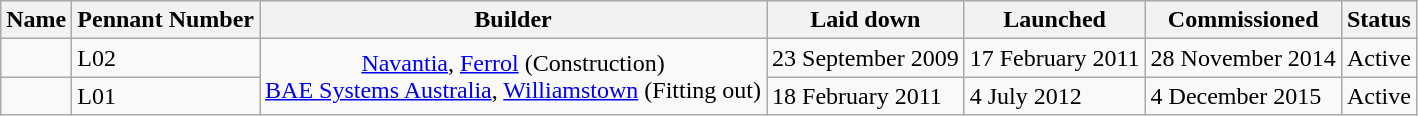<table class="wikitable">
<tr style="background:#efefef;">
<th>Name</th>
<th>Pennant Number</th>
<th>Builder</th>
<th>Laid down</th>
<th>Launched</th>
<th>Commissioned</th>
<th>Status</th>
</tr>
<tr>
<td></td>
<td>L02</td>
<td rowspan=2 align=center><a href='#'>Navantia</a>, <a href='#'>Ferrol</a> (Construction)<br><a href='#'>BAE Systems Australia</a>, <a href='#'>Williamstown</a> (Fitting out)</td>
<td>23 September 2009</td>
<td>17 February 2011</td>
<td>28 November 2014</td>
<td>Active</td>
</tr>
<tr>
<td></td>
<td>L01</td>
<td>18 February 2011</td>
<td>4 July 2012</td>
<td>4 December 2015</td>
<td>Active</td>
</tr>
</table>
